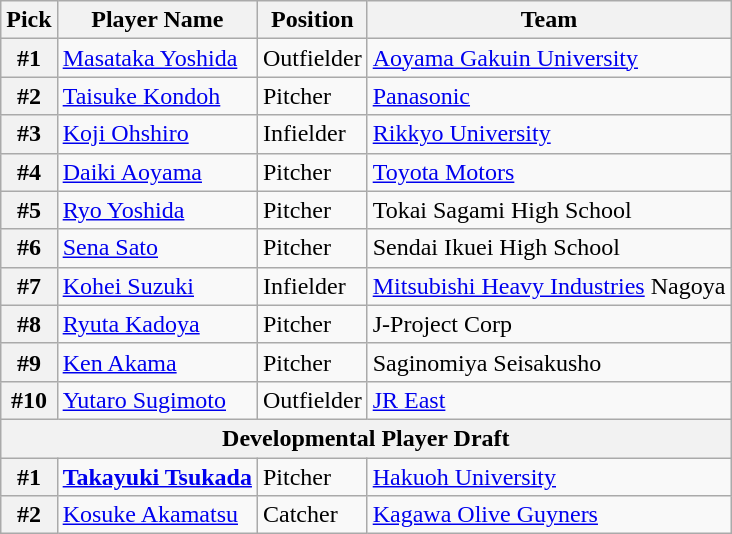<table class="wikitable">
<tr>
<th>Pick</th>
<th>Player Name</th>
<th>Position</th>
<th>Team</th>
</tr>
<tr>
<th>#1</th>
<td><a href='#'>Masataka Yoshida</a></td>
<td>Outfielder</td>
<td><a href='#'>Aoyama Gakuin University</a></td>
</tr>
<tr>
<th>#2</th>
<td><a href='#'>Taisuke Kondoh</a></td>
<td>Pitcher</td>
<td><a href='#'>Panasonic</a></td>
</tr>
<tr>
<th>#3</th>
<td><a href='#'>Koji Ohshiro</a></td>
<td>Infielder</td>
<td><a href='#'>Rikkyo University</a></td>
</tr>
<tr>
<th>#4</th>
<td><a href='#'>Daiki Aoyama</a></td>
<td>Pitcher</td>
<td><a href='#'>Toyota Motors</a></td>
</tr>
<tr>
<th>#5</th>
<td><a href='#'>Ryo Yoshida</a></td>
<td>Pitcher</td>
<td>Tokai Sagami High School</td>
</tr>
<tr>
<th>#6</th>
<td><a href='#'>Sena Sato</a></td>
<td>Pitcher</td>
<td>Sendai Ikuei High School</td>
</tr>
<tr>
<th>#7</th>
<td><a href='#'>Kohei Suzuki</a></td>
<td>Infielder</td>
<td><a href='#'>Mitsubishi Heavy Industries</a> Nagoya</td>
</tr>
<tr>
<th>#8</th>
<td><a href='#'>Ryuta Kadoya</a></td>
<td>Pitcher</td>
<td>J-Project Corp</td>
</tr>
<tr>
<th>#9</th>
<td><a href='#'>Ken Akama</a></td>
<td>Pitcher</td>
<td>Saginomiya Seisakusho</td>
</tr>
<tr>
<th>#10</th>
<td><a href='#'>Yutaro Sugimoto</a></td>
<td>Outfielder</td>
<td><a href='#'>JR East</a></td>
</tr>
<tr>
<th colspan="5">Developmental Player Draft</th>
</tr>
<tr>
<th>#1</th>
<td><strong><a href='#'>Takayuki Tsukada</a></strong></td>
<td>Pitcher</td>
<td><a href='#'>Hakuoh University</a></td>
</tr>
<tr>
<th>#2</th>
<td><a href='#'>Kosuke Akamatsu</a></td>
<td>Catcher</td>
<td><a href='#'>Kagawa Olive Guyners</a></td>
</tr>
</table>
